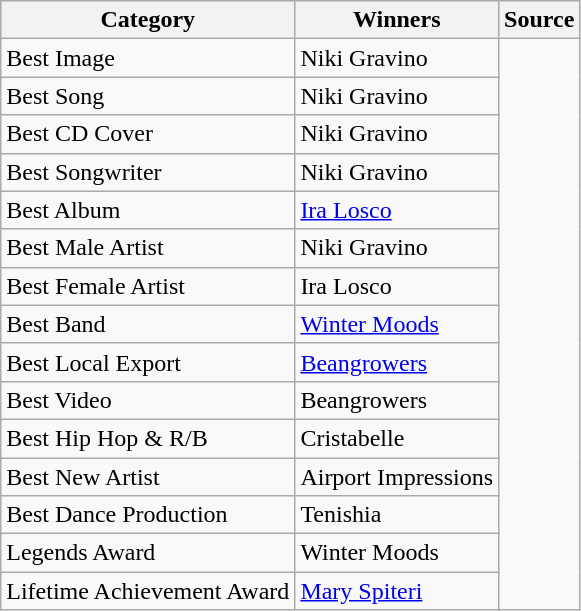<table class="wikitable">
<tr>
<th>Category</th>
<th>Winners</th>
<th>Source</th>
</tr>
<tr>
<td>Best Image</td>
<td>Niki Gravino</td>
<td rowspan="15"></td>
</tr>
<tr>
<td>Best Song</td>
<td>Niki Gravino</td>
</tr>
<tr>
<td>Best CD Cover</td>
<td>Niki Gravino</td>
</tr>
<tr>
<td>Best Songwriter</td>
<td>Niki Gravino</td>
</tr>
<tr>
<td>Best Album</td>
<td><a href='#'>Ira Losco</a></td>
</tr>
<tr>
<td>Best Male Artist</td>
<td>Niki Gravino</td>
</tr>
<tr>
<td>Best Female Artist</td>
<td>Ira Losco</td>
</tr>
<tr>
<td>Best Band</td>
<td><a href='#'>Winter Moods</a></td>
</tr>
<tr>
<td>Best Local Export</td>
<td><a href='#'>Beangrowers</a></td>
</tr>
<tr>
<td>Best Video</td>
<td>Beangrowers</td>
</tr>
<tr>
<td>Best Hip Hop & R/B</td>
<td>Cristabelle</td>
</tr>
<tr>
<td>Best New Artist</td>
<td>Airport Impressions</td>
</tr>
<tr>
<td>Best Dance Production</td>
<td>Tenishia</td>
</tr>
<tr>
<td>Legends Award</td>
<td>Winter Moods</td>
</tr>
<tr>
<td>Lifetime Achievement Award</td>
<td><a href='#'>Mary Spiteri</a></td>
</tr>
</table>
